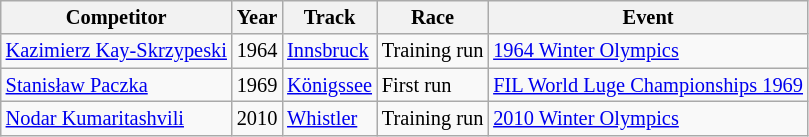<table class="wikitable" style="font-size: 85%;">
<tr>
<th>Competitor</th>
<th>Year</th>
<th>Track</th>
<th>Race</th>
<th>Event</th>
</tr>
<tr>
<td> <a href='#'>Kazimierz Kay-Skrzypeski</a></td>
<td>1964</td>
<td> <a href='#'>Innsbruck</a></td>
<td>Training run</td>
<td><a href='#'>1964 Winter Olympics</a></td>
</tr>
<tr>
<td> <a href='#'>Stanisław Paczka</a></td>
<td>1969</td>
<td> <a href='#'>Königssee</a></td>
<td>First run</td>
<td><a href='#'>FIL World Luge Championships 1969</a></td>
</tr>
<tr>
<td> <a href='#'>Nodar Kumaritashvili</a></td>
<td>2010</td>
<td> <a href='#'>Whistler</a></td>
<td>Training run</td>
<td><a href='#'>2010 Winter Olympics</a></td>
</tr>
</table>
